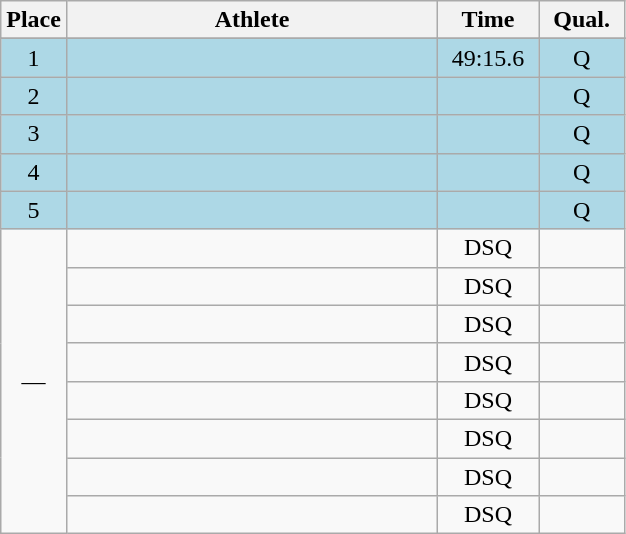<table class=wikitable style="text-align:center">
<tr>
<th width=20>Place</th>
<th width=240>Athlete</th>
<th width=60>Time</th>
<th width=50>Qual.</th>
</tr>
<tr>
</tr>
<tr bgcolor=lightblue>
<td>1</td>
<td align=left></td>
<td>49:15.6</td>
<td>Q</td>
</tr>
<tr bgcolor=lightblue>
<td>2</td>
<td align=left></td>
<td></td>
<td>Q</td>
</tr>
<tr bgcolor=lightblue>
<td>3</td>
<td align=left></td>
<td></td>
<td>Q</td>
</tr>
<tr bgcolor=lightblue>
<td>4</td>
<td align=left></td>
<td></td>
<td>Q</td>
</tr>
<tr bgcolor=lightblue>
<td>5</td>
<td align=left></td>
<td></td>
<td>Q</td>
</tr>
<tr>
<td rowspan=8>—</td>
<td align=left></td>
<td>DSQ</td>
<td></td>
</tr>
<tr>
<td align=left></td>
<td>DSQ</td>
<td></td>
</tr>
<tr>
<td align=left></td>
<td>DSQ</td>
<td></td>
</tr>
<tr>
<td align=left></td>
<td>DSQ</td>
<td></td>
</tr>
<tr>
<td align=left></td>
<td>DSQ</td>
<td></td>
</tr>
<tr>
<td align=left></td>
<td>DSQ</td>
<td></td>
</tr>
<tr>
<td align=left></td>
<td>DSQ</td>
<td></td>
</tr>
<tr>
<td align=left></td>
<td>DSQ</td>
<td></td>
</tr>
</table>
